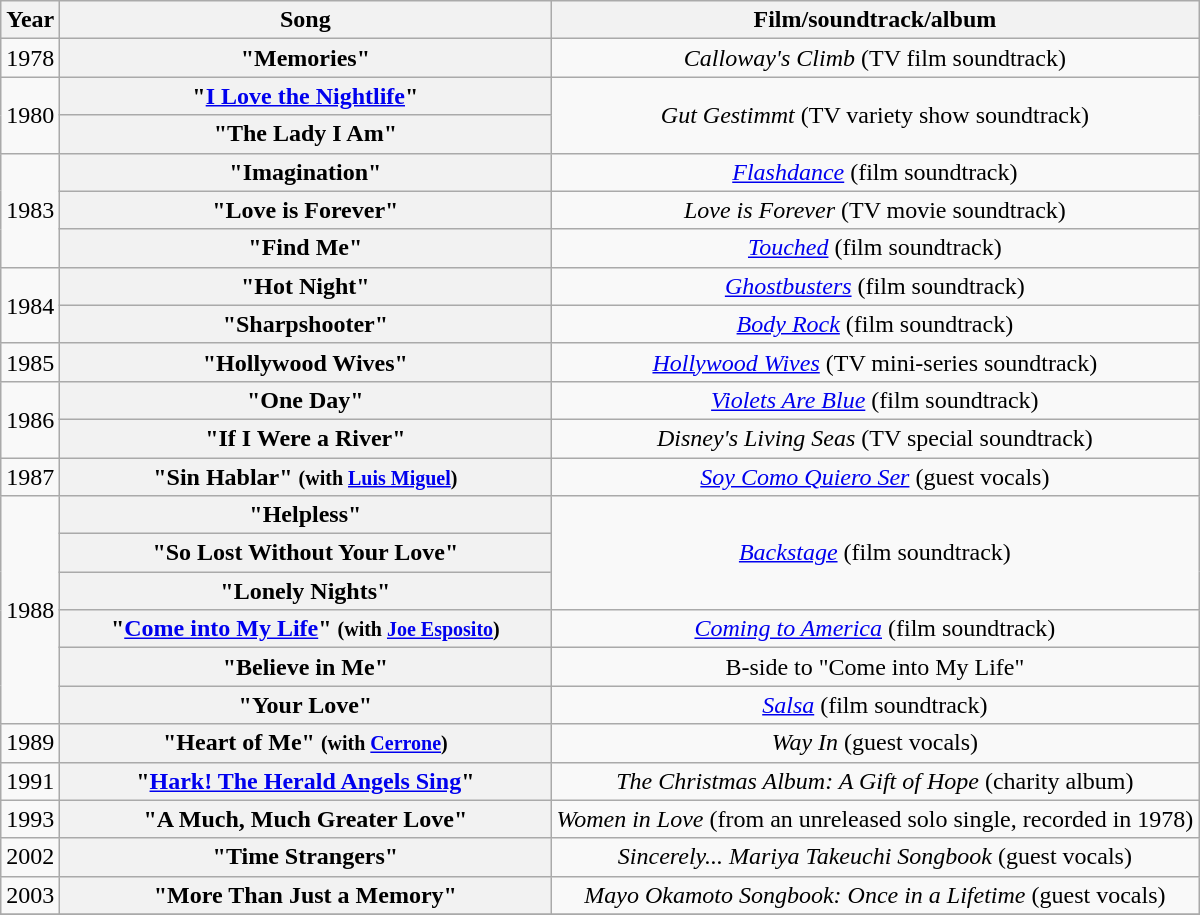<table class="wikitable plainrowheaders" style="text-align:center;">
<tr>
<th>Year</th>
<th scope="col" style="width:20em;">Song</th>
<th>Film/soundtrack/album</th>
</tr>
<tr>
<td>1978</td>
<th scope="row">"Memories"</th>
<td><em>Calloway's Climb</em> (TV film soundtrack)</td>
</tr>
<tr>
<td rowspan="2">1980</td>
<th scope="row">"<a href='#'>I Love the Nightlife</a>"</th>
<td rowspan="2"><em>Gut Gestimmt</em> (TV variety show soundtrack)</td>
</tr>
<tr>
<th scope="row">"The Lady I Am"</th>
</tr>
<tr>
<td rowspan="3">1983</td>
<th scope="row">"Imagination"</th>
<td><em><a href='#'>Flashdance</a></em> (film soundtrack)</td>
</tr>
<tr>
<th scope="row">"Love is Forever"</th>
<td><em>Love is Forever</em> (TV movie soundtrack)</td>
</tr>
<tr>
<th scope="row">"Find Me"</th>
<td><em><a href='#'>Touched</a></em> (film soundtrack)</td>
</tr>
<tr>
<td rowspan="2">1984</td>
<th scope="row">"Hot Night"</th>
<td><em><a href='#'>Ghostbusters</a></em> (film soundtrack)</td>
</tr>
<tr>
<th scope="row">"Sharpshooter"</th>
<td><em><a href='#'>Body Rock</a></em> (film soundtrack)</td>
</tr>
<tr>
<td>1985</td>
<th scope="row">"Hollywood Wives"</th>
<td><em><a href='#'>Hollywood Wives</a></em> (TV mini-series soundtrack)</td>
</tr>
<tr>
<td rowspan="2">1986</td>
<th scope="row">"One Day"</th>
<td><em><a href='#'>Violets Are Blue</a></em> (film soundtrack)</td>
</tr>
<tr>
<th scope="row">"If I Were a River"</th>
<td><em>Disney's Living Seas</em> (TV special soundtrack)</td>
</tr>
<tr>
<td>1987</td>
<th scope="row">"Sin Hablar" <small>(with <a href='#'>Luis Miguel</a>)</small></th>
<td><em><a href='#'>Soy Como Quiero Ser</a></em> (guest vocals)</td>
</tr>
<tr>
<td rowspan="6">1988</td>
<th scope="row">"Helpless"</th>
<td rowspan="3"><em><a href='#'>Backstage</a></em> (film soundtrack)</td>
</tr>
<tr>
<th scope="row">"So Lost Without Your Love"</th>
</tr>
<tr>
<th scope="row">"Lonely Nights"</th>
</tr>
<tr>
<th scope="row">"<a href='#'>Come into My Life</a>" <small>(with <a href='#'>Joe Esposito</a>)</small></th>
<td><em><a href='#'>Coming to America</a></em> (film soundtrack)</td>
</tr>
<tr>
<th scope="row">"Believe in Me"</th>
<td>B-side to "Come into My Life"</td>
</tr>
<tr>
<th scope="row">"Your Love"</th>
<td><em><a href='#'>Salsa</a></em> (film soundtrack)</td>
</tr>
<tr>
<td>1989</td>
<th scope="row">"Heart of Me" <small>(with <a href='#'>Cerrone</a>)</small></th>
<td><em>Way In</em> (guest vocals)</td>
</tr>
<tr>
<td>1991</td>
<th scope="row">"<a href='#'>Hark! The Herald Angels Sing</a>"</th>
<td><em>The Christmas Album: A Gift of Hope</em> (charity album)</td>
</tr>
<tr>
<td>1993</td>
<th scope="row">"A Much, Much Greater Love"</th>
<td><em>Women in Love</em> (from an unreleased solo single, recorded in 1978)</td>
</tr>
<tr>
<td>2002</td>
<th scope="row">"Time Strangers"</th>
<td><em>Sincerely... Mariya Takeuchi Songbook</em> (guest vocals)</td>
</tr>
<tr>
<td>2003</td>
<th scope="row">"More Than Just a Memory"</th>
<td><em>Mayo Okamoto Songbook: Once in a Lifetime</em> (guest vocals)</td>
</tr>
<tr>
</tr>
</table>
